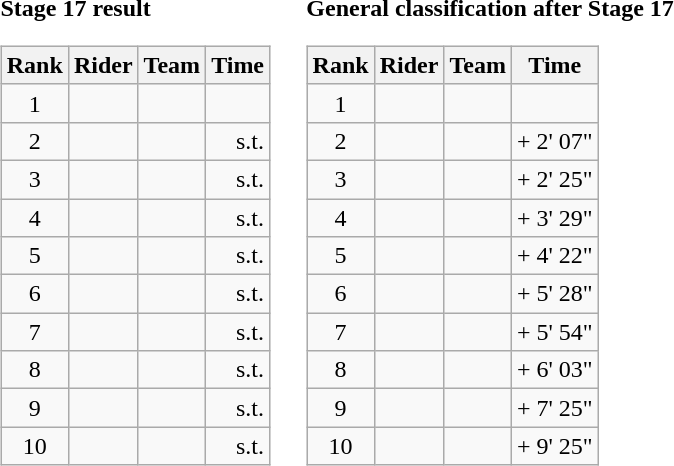<table>
<tr>
<td><strong>Stage 17 result</strong><br><table class="wikitable">
<tr>
<th scope="col">Rank</th>
<th scope="col">Rider</th>
<th scope="col">Team</th>
<th scope="col">Time</th>
</tr>
<tr>
<td style="text-align:center;">1</td>
<td></td>
<td></td>
<td style="text-align:right;"></td>
</tr>
<tr>
<td style="text-align:center;">2</td>
<td></td>
<td></td>
<td style="text-align:right;">s.t.</td>
</tr>
<tr>
<td style="text-align:center;">3</td>
<td></td>
<td></td>
<td style="text-align:right;">s.t.</td>
</tr>
<tr>
<td style="text-align:center;">4</td>
<td></td>
<td></td>
<td style="text-align:right;">s.t.</td>
</tr>
<tr>
<td style="text-align:center;">5</td>
<td></td>
<td></td>
<td style="text-align:right;">s.t.</td>
</tr>
<tr>
<td style="text-align:center;">6</td>
<td></td>
<td></td>
<td style="text-align:right;">s.t.</td>
</tr>
<tr>
<td style="text-align:center;">7</td>
<td></td>
<td></td>
<td style="text-align:right;">s.t.</td>
</tr>
<tr>
<td style="text-align:center;">8</td>
<td></td>
<td></td>
<td style="text-align:right;">s.t.</td>
</tr>
<tr>
<td style="text-align:center;">9</td>
<td></td>
<td></td>
<td style="text-align:right;">s.t.</td>
</tr>
<tr>
<td style="text-align:center;">10</td>
<td></td>
<td></td>
<td style="text-align:right;">s.t.</td>
</tr>
</table>
</td>
<td></td>
<td><strong>General classification after Stage 17</strong><br><table class="wikitable">
<tr>
<th scope="col">Rank</th>
<th scope="col">Rider</th>
<th scope="col">Team</th>
<th scope="col">Time</th>
</tr>
<tr>
<td style="text-align:center;">1</td>
<td></td>
<td></td>
<td style="text-align:right;"></td>
</tr>
<tr>
<td style="text-align:center;">2</td>
<td></td>
<td></td>
<td style="text-align:right;">+ 2' 07"</td>
</tr>
<tr>
<td style="text-align:center;">3</td>
<td></td>
<td></td>
<td style="text-align:right;">+ 2' 25"</td>
</tr>
<tr>
<td style="text-align:center;">4</td>
<td></td>
<td></td>
<td style="text-align:right;">+ 3' 29"</td>
</tr>
<tr>
<td style="text-align:center;">5</td>
<td></td>
<td></td>
<td style="text-align:right;">+ 4' 22"</td>
</tr>
<tr>
<td style="text-align:center;">6</td>
<td></td>
<td></td>
<td style="text-align:right;">+ 5' 28"</td>
</tr>
<tr>
<td style="text-align:center;">7</td>
<td></td>
<td></td>
<td style="text-align:right;">+ 5' 54"</td>
</tr>
<tr>
<td style="text-align:center;">8</td>
<td></td>
<td></td>
<td style="text-align:right;">+ 6' 03"</td>
</tr>
<tr>
<td style="text-align:center;">9</td>
<td></td>
<td></td>
<td style="text-align:right;">+ 7' 25"</td>
</tr>
<tr>
<td style="text-align:center;">10</td>
<td></td>
<td></td>
<td style="text-align:right;">+ 9' 25"</td>
</tr>
</table>
</td>
</tr>
</table>
